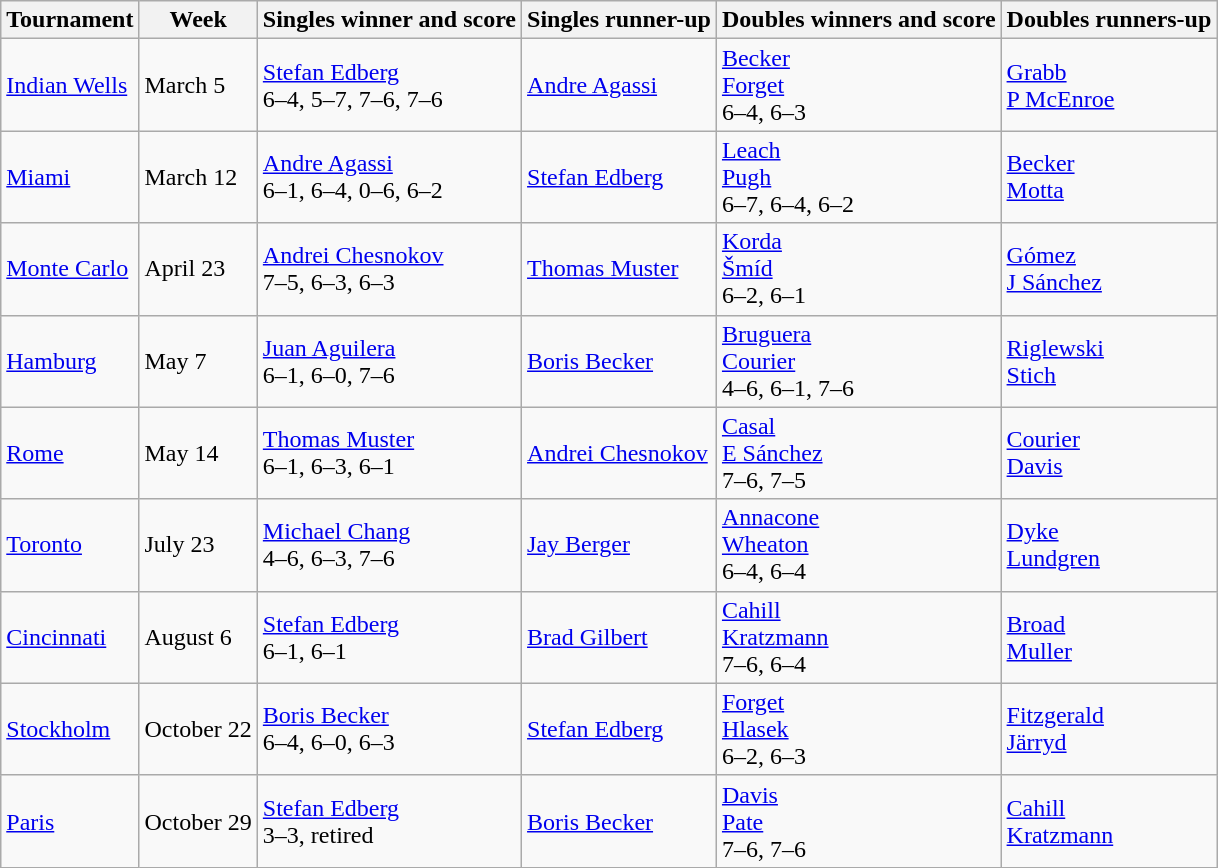<table class="wikitable">
<tr>
<th>Tournament</th>
<th>Week</th>
<th>Singles winner and score</th>
<th>Singles runner-up</th>
<th>Doubles winners and score</th>
<th>Doubles runners-up</th>
</tr>
<tr>
<td><a href='#'>Indian Wells</a></td>
<td>March 5</td>
<td> <a href='#'>Stefan Edberg</a> <br> 6–4, 5–7, 7–6, 7–6</td>
<td> <a href='#'>Andre Agassi</a></td>
<td> <a href='#'>Becker</a> <br>  <a href='#'>Forget</a> <br> 6–4, 6–3</td>
<td> <a href='#'>Grabb</a> <br>  <a href='#'>P McEnroe</a></td>
</tr>
<tr>
<td><a href='#'>Miami</a></td>
<td>March 12</td>
<td> <a href='#'>Andre Agassi</a> <br> 6–1, 6–4, 0–6, 6–2</td>
<td> <a href='#'>Stefan Edberg</a></td>
<td> <a href='#'>Leach</a> <br>  <a href='#'>Pugh</a> <br> 6–7, 6–4, 6–2</td>
<td> <a href='#'>Becker</a> <br>  <a href='#'>Motta</a></td>
</tr>
<tr>
<td><a href='#'>Monte Carlo</a></td>
<td>April 23</td>
<td> <a href='#'>Andrei Chesnokov</a> <br> 7–5, 6–3, 6–3</td>
<td> <a href='#'>Thomas Muster</a></td>
<td> <a href='#'>Korda</a> <br>  <a href='#'>Šmíd</a> <br> 6–2, 6–1</td>
<td> <a href='#'>Gómez</a> <br>  <a href='#'>J Sánchez</a></td>
</tr>
<tr>
<td><a href='#'>Hamburg</a></td>
<td>May 7</td>
<td> <a href='#'>Juan Aguilera</a> <br> 6–1, 6–0, 7–6</td>
<td> <a href='#'>Boris Becker</a></td>
<td> <a href='#'>Bruguera</a> <br>  <a href='#'>Courier</a><br> 4–6, 6–1, 7–6</td>
<td> <a href='#'>Riglewski</a> <br>  <a href='#'>Stich</a></td>
</tr>
<tr>
<td><a href='#'>Rome</a></td>
<td>May 14</td>
<td> <a href='#'>Thomas Muster</a> <br> 6–1, 6–3, 6–1</td>
<td> <a href='#'>Andrei Chesnokov</a></td>
<td> <a href='#'>Casal</a> <br>  <a href='#'>E Sánchez</a> <br> 7–6, 7–5</td>
<td> <a href='#'>Courier</a> <br>  <a href='#'>Davis</a></td>
</tr>
<tr>
<td><a href='#'>Toronto</a></td>
<td>July 23</td>
<td> <a href='#'>Michael Chang</a> <br> 4–6, 6–3, 7–6</td>
<td> <a href='#'>Jay Berger</a></td>
<td> <a href='#'>Annacone</a> <br>  <a href='#'>Wheaton</a> <br> 6–4, 6–4</td>
<td> <a href='#'>Dyke</a> <br>  <a href='#'>Lundgren</a></td>
</tr>
<tr>
<td><a href='#'>Cincinnati</a></td>
<td>August 6</td>
<td> <a href='#'>Stefan Edberg</a> <br> 6–1, 6–1</td>
<td> <a href='#'>Brad Gilbert</a></td>
<td> <a href='#'>Cahill</a><strong> <br>  </strong><a href='#'>Kratzmann</a> <br> 7–6, 6–4</td>
<td> <a href='#'>Broad</a> <br>  <a href='#'>Muller</a></td>
</tr>
<tr>
<td><a href='#'>Stockholm</a></td>
<td>October 22</td>
<td> <a href='#'>Boris Becker</a> <br> 6–4, 6–0, 6–3</td>
<td> <a href='#'>Stefan Edberg</a></td>
<td> <a href='#'>Forget</a> <br>  <a href='#'>Hlasek</a> <br> 6–2, 6–3</td>
<td> <a href='#'>Fitzgerald</a> <br>  <a href='#'>Järryd</a></td>
</tr>
<tr>
<td><a href='#'>Paris</a></td>
<td>October 29</td>
<td> <a href='#'>Stefan Edberg</a> <br> 3–3, retired</td>
<td> <a href='#'>Boris Becker</a></td>
<td> <a href='#'>Davis</a> <br>  <a href='#'>Pate</a> <br> 7–6, 7–6</td>
<td> <a href='#'>Cahill</a> <br>  <a href='#'>Kratzmann</a></td>
</tr>
</table>
